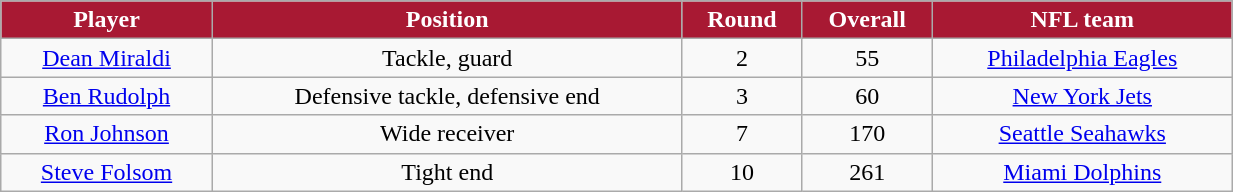<table class="wikitable" width="65%">
<tr align="center" style="background:#A81933;color:#FFFFFF;">
<td><strong>Player</strong></td>
<td><strong>Position</strong></td>
<td><strong>Round</strong></td>
<td><strong>Overall</strong></td>
<td><strong>NFL team</strong></td>
</tr>
<tr align="center" bgcolor="">
<td><a href='#'>Dean Miraldi</a></td>
<td>Tackle, guard</td>
<td>2</td>
<td>55</td>
<td><a href='#'>Philadelphia Eagles</a></td>
</tr>
<tr align="center" bgcolor="">
<td><a href='#'>Ben Rudolph</a></td>
<td>Defensive tackle, defensive end</td>
<td>3</td>
<td>60</td>
<td><a href='#'>New York Jets</a></td>
</tr>
<tr align="center" bgcolor="">
<td><a href='#'>Ron Johnson</a></td>
<td>Wide receiver</td>
<td>7</td>
<td>170</td>
<td><a href='#'>Seattle Seahawks</a></td>
</tr>
<tr align="center" bgcolor="">
<td><a href='#'>Steve Folsom</a></td>
<td>Tight end</td>
<td>10</td>
<td>261</td>
<td><a href='#'>Miami Dolphins</a></td>
</tr>
</table>
